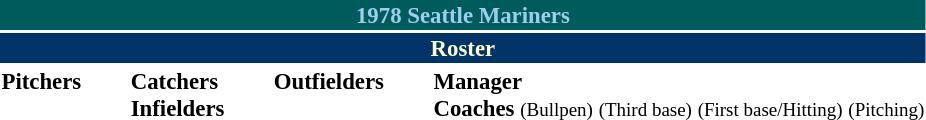<table class="toccolours" style="font-size: 95%;">
<tr>
<th colspan="10" style="background-color: #005c5c; color: #9ECEEE; text-align: center;">1978 Seattle Mariners</th>
</tr>
<tr>
<td colspan="10" style="background-color: #003366; color: #FFFDD0; text-align: center;"><strong>Roster</strong></td>
</tr>
<tr>
<td valign="top"><strong>Pitchers</strong><br>













</td>
<td width="25px"></td>
<td valign="top"><strong>Catchers</strong><br>


<strong>Infielders</strong>








</td>
<td width="25px"></td>
<td valign="top"><strong>Outfielders</strong><br>





</td>
<td width="25px"></td>
<td valign="top"><strong>Manager</strong><br>
<strong>Coaches</strong>
 <small>(Bullpen)</small>
 <small>(Third base)</small>
 <small>(First base/Hitting)</small>
 <small>(Pitching)</small></td>
</tr>
</table>
